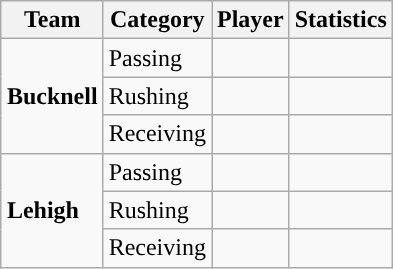<table class="wikitable" style="float: right;">
<tr>
<th>Team</th>
<th>Category</th>
<th>Player</th>
<th>Statistics</th>
</tr>
<tr>
<td rowspan=3><strong>Bucknell</strong></td>
<td>Passing</td>
<td></td>
<td></td>
</tr>
<tr>
<td>Rushing</td>
<td></td>
<td></td>
</tr>
<tr>
<td>Receiving</td>
<td></td>
<td></td>
</tr>
<tr>
<td rowspan=3><strong>Lehigh</strong></td>
<td>Passing</td>
<td></td>
<td></td>
</tr>
<tr>
<td>Rushing</td>
<td></td>
<td></td>
</tr>
<tr>
<td>Receiving</td>
<td></td>
<td></td>
</tr>
</table>
